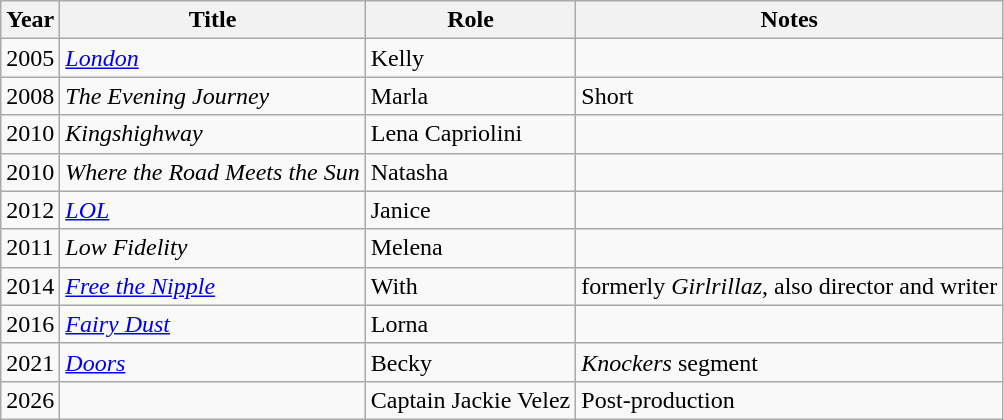<table class="wikitable sortable">
<tr>
<th>Year</th>
<th>Title</th>
<th>Role</th>
<th class="unsortable">Notes</th>
</tr>
<tr>
<td>2005</td>
<td><em><a href='#'>London</a></em></td>
<td>Kelly</td>
<td></td>
</tr>
<tr>
<td>2008</td>
<td><em>The Evening Journey</em></td>
<td>Marla</td>
<td>Short</td>
</tr>
<tr>
<td>2010</td>
<td><em>Kingshighway</em></td>
<td>Lena Capriolini</td>
<td></td>
</tr>
<tr>
<td>2010</td>
<td><em>Where the Road Meets the Sun</em></td>
<td>Natasha</td>
<td></td>
</tr>
<tr>
<td>2012</td>
<td><a href='#'><em>LOL</em></a></td>
<td>Janice</td>
<td></td>
</tr>
<tr>
<td>2011</td>
<td><em>Low Fidelity</em></td>
<td>Melena</td>
<td></td>
</tr>
<tr>
<td>2014</td>
<td><em><a href='#'>Free the Nipple</a></em></td>
<td>With</td>
<td>formerly <em>Girlrillaz</em>, also director and writer</td>
</tr>
<tr>
<td>2016</td>
<td><em><a href='#'>Fairy Dust</a></em></td>
<td>Lorna</td>
<td></td>
</tr>
<tr>
<td>2021</td>
<td><em><a href='#'>Doors</a></em></td>
<td>Becky</td>
<td><em>Knockers</em> segment</td>
</tr>
<tr>
<td>2026</td>
<td></td>
<td>Captain Jackie Velez</td>
<td>Post-production</td>
</tr>
</table>
